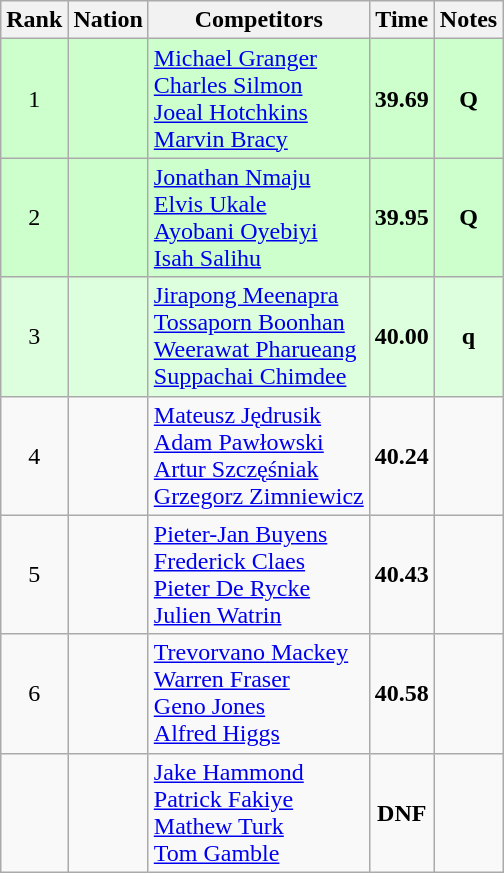<table class="wikitable sortable" style="text-align:center">
<tr>
<th>Rank</th>
<th>Nation</th>
<th>Competitors</th>
<th>Time</th>
<th>Notes</th>
</tr>
<tr bgcolor=ccffcc>
<td>1</td>
<td align=left></td>
<td align=left><a href='#'>Michael Granger</a><br><a href='#'>Charles Silmon</a><br><a href='#'>Joeal Hotchkins</a><br><a href='#'>Marvin Bracy</a></td>
<td><strong>39.69</strong></td>
<td><strong>Q</strong></td>
</tr>
<tr bgcolor=ccffcc>
<td>2</td>
<td align=left></td>
<td align=left><a href='#'>Jonathan Nmaju</a><br><a href='#'>Elvis Ukale</a><br><a href='#'>Ayobani Oyebiyi</a><br><a href='#'>Isah Salihu</a></td>
<td><strong>39.95</strong></td>
<td><strong>Q</strong></td>
</tr>
<tr bgcolor=ddffdd>
<td>3</td>
<td align=left></td>
<td align=left><a href='#'>Jirapong Meenapra</a><br><a href='#'>Tossaporn Boonhan</a><br><a href='#'>Weerawat Pharueang</a><br><a href='#'>Suppachai Chimdee</a></td>
<td><strong>40.00</strong></td>
<td><strong>q</strong></td>
</tr>
<tr>
<td>4</td>
<td align=left></td>
<td align=left><a href='#'>Mateusz Jędrusik</a><br><a href='#'>Adam Pawłowski</a><br><a href='#'>Artur Szczęśniak</a><br><a href='#'>Grzegorz Zimniewicz</a></td>
<td><strong>40.24</strong></td>
<td></td>
</tr>
<tr>
<td>5</td>
<td align=left></td>
<td align=left><a href='#'>Pieter-Jan Buyens</a><br><a href='#'>Frederick Claes</a><br><a href='#'>Pieter De Rycke</a><br><a href='#'>Julien Watrin</a></td>
<td><strong>40.43</strong></td>
<td></td>
</tr>
<tr>
<td>6</td>
<td align=left></td>
<td align=left><a href='#'>Trevorvano Mackey</a><br><a href='#'>Warren Fraser</a><br><a href='#'>Geno Jones</a><br><a href='#'>Alfred Higgs</a></td>
<td><strong>40.58</strong></td>
<td></td>
</tr>
<tr>
<td></td>
<td align=left></td>
<td align=left><a href='#'>Jake Hammond</a><br><a href='#'>Patrick Fakiye</a><br><a href='#'>Mathew Turk</a><br><a href='#'>Tom Gamble</a></td>
<td><strong>DNF</strong></td>
<td></td>
</tr>
</table>
